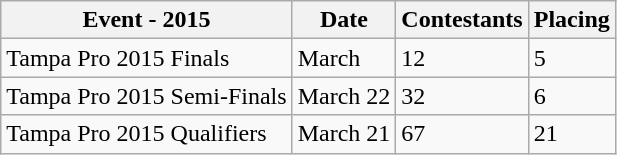<table class="wikitable">
<tr>
<th>Event - 2015</th>
<th>Date</th>
<th>Contestants</th>
<th>Placing</th>
</tr>
<tr>
<td>Tampa Pro 2015 Finals</td>
<td>March</td>
<td>12</td>
<td>5</td>
</tr>
<tr>
<td>Tampa Pro 2015 Semi-Finals</td>
<td>March 22</td>
<td>32</td>
<td>6</td>
</tr>
<tr>
<td>Tampa Pro 2015 Qualifiers</td>
<td>March 21</td>
<td>67</td>
<td>21</td>
</tr>
</table>
